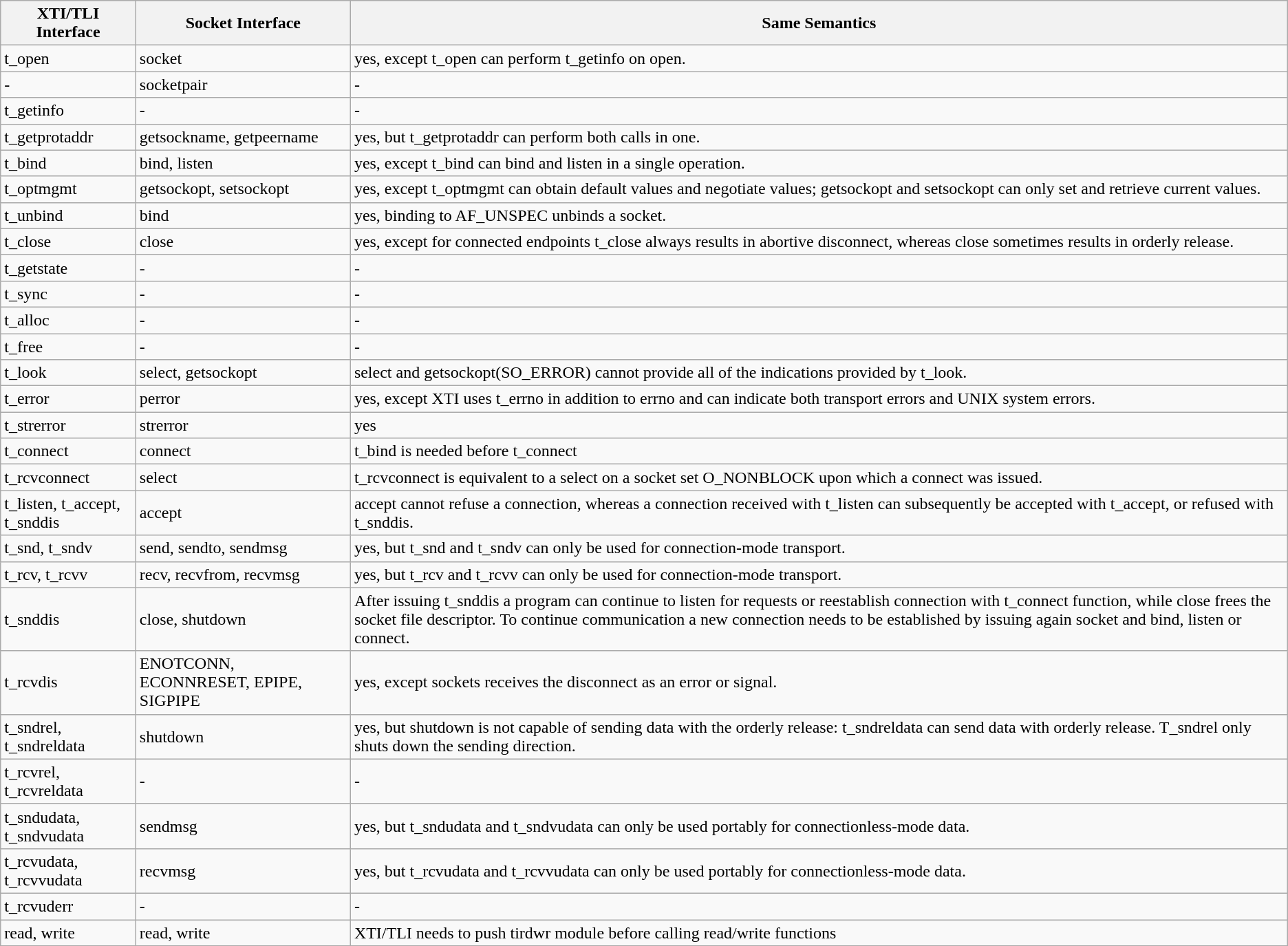<table class="wikitable" border="1">
<tr>
<th>XTI/TLI Interface</th>
<th>Socket Interface</th>
<th>Same Semantics</th>
</tr>
<tr>
<td>t_open</td>
<td>socket</td>
<td>yes, except t_open can perform t_getinfo on open.</td>
</tr>
<tr>
<td>-</td>
<td>socketpair</td>
<td>-</td>
</tr>
<tr>
<td>t_getinfo</td>
<td>-</td>
<td>-</td>
</tr>
<tr>
<td>t_getprotaddr</td>
<td>getsockname, getpeername</td>
<td>yes, but t_getprotaddr can perform both calls in one.</td>
</tr>
<tr>
<td>t_bind</td>
<td>bind, listen</td>
<td>yes, except t_bind can bind and listen in a single operation.</td>
</tr>
<tr>
<td>t_optmgmt</td>
<td>getsockopt, setsockopt</td>
<td>yes, except t_optmgmt can obtain default values and negotiate values; getsockopt and setsockopt can only set and retrieve current values.</td>
</tr>
<tr>
<td>t_unbind</td>
<td>bind</td>
<td>yes, binding to AF_UNSPEC unbinds a socket.</td>
</tr>
<tr>
<td>t_close</td>
<td>close</td>
<td>yes, except for connected endpoints t_close always results in abortive disconnect, whereas close sometimes results in orderly release.</td>
</tr>
<tr>
<td>t_getstate</td>
<td>-</td>
<td>-</td>
</tr>
<tr>
<td>t_sync</td>
<td>-</td>
<td>-</td>
</tr>
<tr>
<td>t_alloc</td>
<td>-</td>
<td>-</td>
</tr>
<tr>
<td>t_free</td>
<td>-</td>
<td>-</td>
</tr>
<tr>
<td>t_look</td>
<td>select, getsockopt</td>
<td>select and getsockopt(SO_ERROR) cannot provide all of the indications provided by t_look.</td>
</tr>
<tr>
<td>t_error</td>
<td>perror</td>
<td>yes, except XTI uses t_errno in addition to errno and can indicate both transport errors and UNIX system errors.</td>
</tr>
<tr>
<td>t_strerror</td>
<td>strerror</td>
<td>yes</td>
</tr>
<tr>
<td>t_connect</td>
<td>connect</td>
<td>t_bind is needed before t_connect</td>
</tr>
<tr>
<td>t_rcvconnect</td>
<td>select</td>
<td>t_rcvconnect is equivalent to a select on a socket set O_NONBLOCK upon which a connect was issued.</td>
</tr>
<tr>
<td>t_listen, t_accept, t_snddis</td>
<td>accept</td>
<td>accept cannot refuse a connection, whereas a connection received with t_listen can subsequently be accepted with t_accept, or refused with t_snddis.</td>
</tr>
<tr>
<td>t_snd, t_sndv</td>
<td>send, sendto, sendmsg</td>
<td>yes, but t_snd and t_sndv can only be used for connection-mode transport.</td>
</tr>
<tr>
<td>t_rcv, t_rcvv</td>
<td>recv, recvfrom, recvmsg</td>
<td>yes, but t_rcv and t_rcvv can only be used for connection-mode transport.</td>
</tr>
<tr>
<td>t_snddis</td>
<td>close, shutdown</td>
<td>After issuing t_snddis a program can continue to listen for requests or reestablish connection with t_connect function, while close frees the socket file descriptor.  To continue communication a new connection needs to be established by issuing again socket and bind, listen or connect.</td>
</tr>
<tr>
<td>t_rcvdis</td>
<td>ENOTCONN, ECONNRESET, EPIPE, SIGPIPE</td>
<td>yes, except sockets receives the disconnect as an error or signal.</td>
</tr>
<tr>
<td>t_sndrel, t_sndreldata</td>
<td>shutdown</td>
<td>yes, but shutdown is not capable of sending data with the orderly release: t_sndreldata can send data with orderly release.  T_sndrel only shuts down the sending direction.</td>
</tr>
<tr>
<td>t_rcvrel, t_rcvreldata</td>
<td>-</td>
<td>-</td>
</tr>
<tr>
<td>t_sndudata, t_sndvudata</td>
<td>sendmsg</td>
<td>yes, but t_sndudata and t_sndvudata can only be used portably for connectionless-mode data.</td>
</tr>
<tr>
<td>t_rcvudata, t_rcvvudata</td>
<td>recvmsg</td>
<td>yes, but t_rcvudata and t_rcvvudata can only be used portably for connectionless-mode data.</td>
</tr>
<tr>
<td>t_rcvuderr</td>
<td>-</td>
<td>-</td>
</tr>
<tr>
<td>read, write</td>
<td>read, write</td>
<td>XTI/TLI needs to push tirdwr module before calling read/write functions</td>
</tr>
</table>
